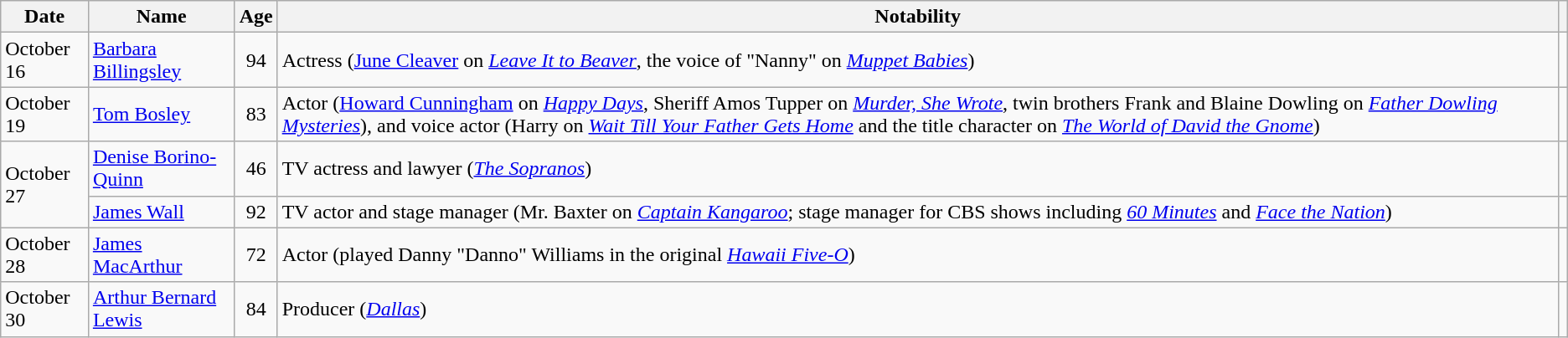<table class="wikitable sortable">
<tr ">
<th>Date</th>
<th>Name</th>
<th>Age</th>
<th>Notability</th>
<th class="unsortable"></th>
</tr>
<tr>
<td>October 16</td>
<td><a href='#'>Barbara Billingsley</a></td>
<td style="text-align:center;">94</td>
<td>Actress (<a href='#'>June Cleaver</a> on <em><a href='#'>Leave It to Beaver</a></em>, the voice of "Nanny" on <em><a href='#'>Muppet Babies</a></em>)</td>
<td></td>
</tr>
<tr>
<td>October 19</td>
<td><a href='#'>Tom Bosley</a></td>
<td style="text-align:center;">83</td>
<td>Actor (<a href='#'>Howard Cunningham</a> on <em><a href='#'>Happy Days</a></em>, Sheriff Amos Tupper on <em><a href='#'>Murder, She Wrote</a></em>, twin brothers Frank and Blaine Dowling on <em><a href='#'>Father Dowling Mysteries</a></em>), and voice actor (Harry on <em><a href='#'>Wait Till Your Father Gets Home</a></em> and the title character on <em><a href='#'>The World of David the Gnome</a></em>)</td>
<td></td>
</tr>
<tr>
<td rowspan="2">October 27</td>
<td><a href='#'>Denise Borino-Quinn</a></td>
<td style="text-align:center;">46</td>
<td>TV actress and lawyer (<em><a href='#'>The Sopranos</a></em>)</td>
<td></td>
</tr>
<tr>
<td><a href='#'>James Wall</a></td>
<td style="text-align:center;">92</td>
<td>TV actor and stage manager (Mr. Baxter on <em><a href='#'>Captain Kangaroo</a></em>; stage manager for CBS shows including <em><a href='#'>60 Minutes</a></em> and <em><a href='#'>Face the Nation</a></em>)</td>
<td></td>
</tr>
<tr>
<td>October 28</td>
<td><a href='#'>James MacArthur</a></td>
<td style="text-align:center;">72</td>
<td>Actor (played Danny "Danno" Williams in the original <em><a href='#'>Hawaii Five-O</a></em>)</td>
<td></td>
</tr>
<tr>
<td>October 30</td>
<td><a href='#'>Arthur Bernard Lewis</a></td>
<td style="text-align:center;">84</td>
<td>Producer (<em><a href='#'>Dallas</a></em>)</td>
<td></td>
</tr>
</table>
